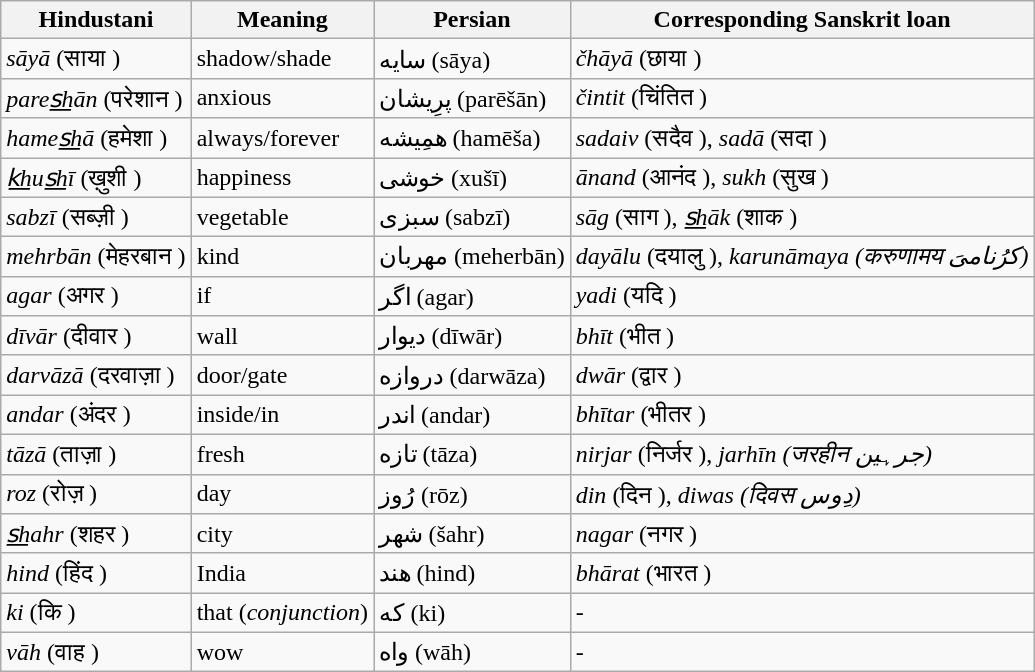<table class="wikitable">
<tr>
<th>Hindustani</th>
<th>Meaning</th>
<th>Persian</th>
<th>Corresponding Sanskrit loan</th>
</tr>
<tr>
<td><em>sāyā</em> (साया )</td>
<td>shadow/shade</td>
<td>سایه (sāya)</td>
<td><em>čhāyā</em> (छाया )</td>
</tr>
<tr>
<td><em>pares͟hān</em> (परेशान )</td>
<td>anxious</td>
<td>پرِیشان (parēšān)</td>
<td><em>čintit</em> (चिंतित )</td>
</tr>
<tr>
<td><em>hames͟hā</em> (हमेशा )</td>
<td>always/forever</td>
<td>همِیشه (hamēša)</td>
<td><em>sadaiv</em> (सदैव ), <em>sadā</em> (सदा )</td>
</tr>
<tr>
<td><em>k͟hus͟hī</em> (ख़ुशी )</td>
<td>happiness</td>
<td>خوشی (xušī)</td>
<td><em>ānand</em> (आनंद ), <em>sukh</em> (सुख )</td>
</tr>
<tr>
<td><em>sabzī</em> (सब्ज़ी )</td>
<td>vegetable</td>
<td>سبزی (sabzī)</td>
<td><em>sāg</em> (साग ), <em>s͟hāk</em> (शाक )</td>
</tr>
<tr>
<td><em>mehrbān</em> (मेहरबान )</td>
<td>kind</td>
<td>مهربان (meherbān)</td>
<td><em>dayālu</em> (दयालु ), <em>karunāmaya (करुणामय کرُنامیَ)</em></td>
</tr>
<tr>
<td><em>agar</em> (अगर )</td>
<td>if</td>
<td>اگر (agar)</td>
<td><em>yadi</em> (यदि )</td>
</tr>
<tr>
<td><em>dīvār</em> (दीवार )</td>
<td>wall</td>
<td>دیوار (dīwār)</td>
<td><em>bhīt</em> (भीत )</td>
</tr>
<tr>
<td><em>darvāzā</em> (दरवाज़ा )</td>
<td>door/gate</td>
<td>دروازه (darwāza)</td>
<td><em>dwār</em> (द्वार )</td>
</tr>
<tr>
<td><em>andar</em> (अंदर )</td>
<td>inside/in</td>
<td>اندر (andar)</td>
<td><em>bhītar</em> (भीतर )</td>
</tr>
<tr>
<td><em>tāzā</em> (ताज़ा )</td>
<td>fresh</td>
<td>تازه (tāza)</td>
<td><em>nirjar</em> (निर्जर ),  <em>jarhīn (जरहीन جرہین)</em></td>
</tr>
<tr>
<td><em>roz</em> (रोज़ )</td>
<td>day</td>
<td>رُوز (rōz)</td>
<td><em>din</em> (दिन ), <em>diwas (दिवस دِوس)</em></td>
</tr>
<tr>
<td><em>s͟hahr</em> (शहर )</td>
<td>city</td>
<td>شهر (šahr)</td>
<td><em>nagar</em> (नगर )</td>
</tr>
<tr>
<td><em>hind</em> (हिंद )</td>
<td>India</td>
<td>هند (hind)</td>
<td><em>bhārat</em> (भारत )</td>
</tr>
<tr>
<td><em>ki</em> (कि )</td>
<td>that (<em>conjunction</em>)</td>
<td>که (ki)</td>
<td>-</td>
</tr>
<tr>
<td><em>vāh</em> (वाह )</td>
<td>wow</td>
<td>واه (wāh)</td>
<td>-</td>
</tr>
</table>
